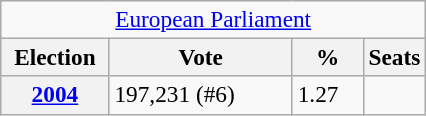<table class="wikitable" style="font-size:97%;">
<tr>
<td align="center" colspan="4"><a href='#'>European Parliament</a></td>
</tr>
<tr>
<th width="65">Election</th>
<th width="115">Vote</th>
<th width="40">%</th>
<th>Seats</th>
</tr>
<tr>
<th><a href='#'>2004</a></th>
<td>197,231 (#6)</td>
<td>1.27</td>
<td></td>
</tr>
</table>
